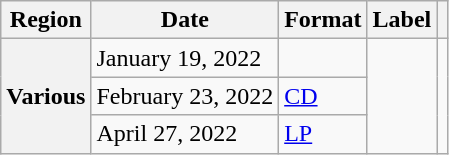<table class="wikitable plainrowheaders">
<tr>
<th scope="col">Region</th>
<th scope="col">Date</th>
<th scope="col">Format</th>
<th scope="col">Label</th>
<th scope="col"></th>
</tr>
<tr>
<th scope="row" rowspan="3">Various</th>
<td>January 19, 2022</td>
<td></td>
<td rowspan="3"></td>
<td style="text-align:center;" rowspan="3"></td>
</tr>
<tr>
<td>February 23, 2022</td>
<td><a href='#'>CD</a></td>
</tr>
<tr>
<td>April 27, 2022</td>
<td><a href='#'>LP</a></td>
</tr>
</table>
